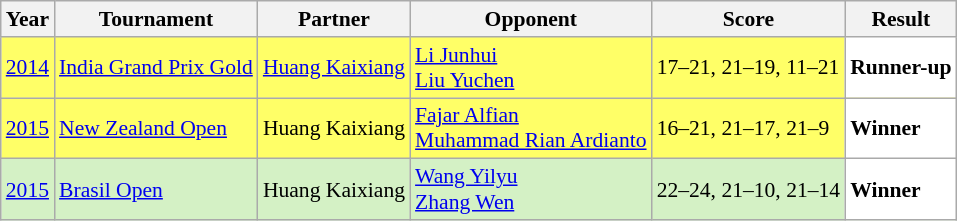<table class="sortable wikitable" style="font-size: 90%">
<tr>
<th>Year</th>
<th>Tournament</th>
<th>Partner</th>
<th>Opponent</th>
<th>Score</th>
<th>Result</th>
</tr>
<tr style="background:#FFFF67">
<td align="center"><a href='#'>2014</a></td>
<td align="left"><a href='#'>India Grand Prix Gold</a></td>
<td align="left"> <a href='#'>Huang Kaixiang</a></td>
<td align="left"> <a href='#'>Li Junhui</a><br> <a href='#'>Liu Yuchen</a></td>
<td align="left">17–21, 21–19, 11–21</td>
<td style="text-align:left; background:white"> <strong>Runner-up</strong></td>
</tr>
<tr style="background:#FFFF67">
<td align="center"><a href='#'>2015</a></td>
<td align="left"><a href='#'>New Zealand Open</a></td>
<td align="left"> Huang Kaixiang</td>
<td align="left"> <a href='#'>Fajar Alfian</a><br> <a href='#'>Muhammad Rian Ardianto</a></td>
<td align="left">16–21, 21–17, 21–9</td>
<td style="text-align:left; background:white"> <strong>Winner</strong></td>
</tr>
<tr style="background:#D4F1C5">
<td align="center"><a href='#'>2015</a></td>
<td align="left"><a href='#'>Brasil Open</a></td>
<td align="left"> Huang Kaixiang</td>
<td align="left"> <a href='#'>Wang Yilyu</a><br> <a href='#'>Zhang Wen</a></td>
<td align="left">22–24, 21–10, 21–14</td>
<td style="text-align:left; background:white"> <strong>Winner</strong></td>
</tr>
</table>
